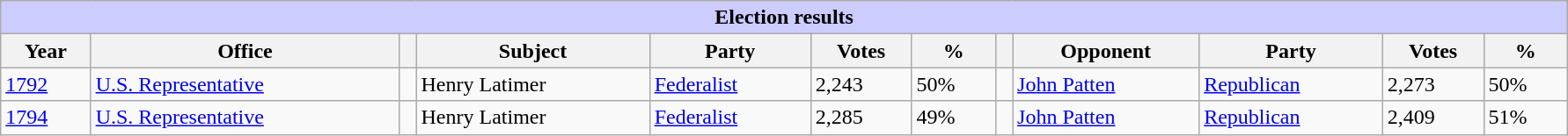<table class=wikitable style="width: 94%" style="text-align: center;" align="center">
<tr bgcolor=#cccccc>
<th colspan=12 style="background: #ccccff;">Election results</th>
</tr>
<tr>
<th><strong>Year</strong></th>
<th><strong>Office</strong></th>
<th></th>
<th><strong>Subject</strong></th>
<th><strong>Party</strong></th>
<th><strong>Votes</strong></th>
<th><strong>%</strong></th>
<th></th>
<th><strong>Opponent</strong></th>
<th><strong>Party</strong></th>
<th><strong>Votes</strong></th>
<th><strong>%</strong></th>
</tr>
<tr>
<td><a href='#'>1792</a></td>
<td><a href='#'>U.S. Representative</a></td>
<td></td>
<td>Henry Latimer</td>
<td><a href='#'>Federalist</a></td>
<td>2,243</td>
<td>50%</td>
<td></td>
<td><a href='#'>John Patten</a></td>
<td><a href='#'>Republican</a></td>
<td>2,273</td>
<td>50%</td>
</tr>
<tr>
<td><a href='#'>1794</a></td>
<td><a href='#'>U.S. Representative</a></td>
<td></td>
<td>Henry Latimer</td>
<td><a href='#'>Federalist</a></td>
<td>2,285</td>
<td>49%</td>
<td></td>
<td><a href='#'>John Patten</a></td>
<td><a href='#'>Republican</a></td>
<td>2,409</td>
<td>51%</td>
</tr>
</table>
